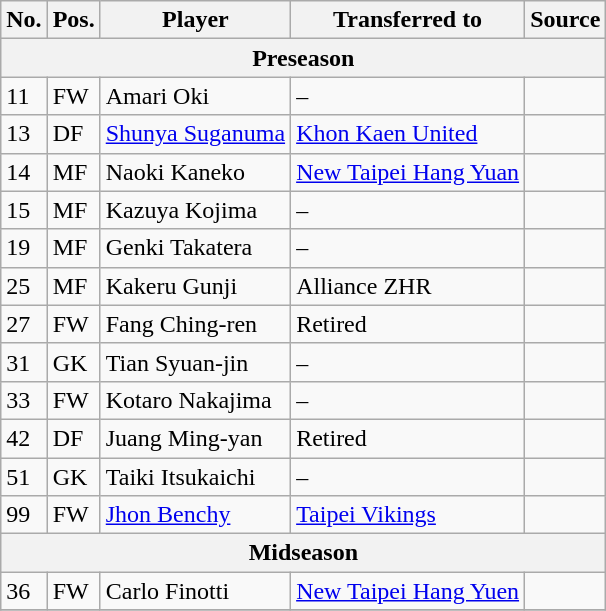<table class="wikitable sortable">
<tr>
<th>No.</th>
<th>Pos.</th>
<th>Player</th>
<th>Transferred to</th>
<th>Source</th>
</tr>
<tr>
<th colspan=5>Preseason</th>
</tr>
<tr>
<td>11</td>
<td>FW</td>
<td>Amari Oki</td>
<td>–</td>
<td></td>
</tr>
<tr>
<td>13</td>
<td>DF</td>
<td><a href='#'>Shunya Suganuma</a></td>
<td> <a href='#'>Khon Kaen United</a></td>
<td></td>
</tr>
<tr>
<td>14</td>
<td>MF</td>
<td>Naoki Kaneko</td>
<td> <a href='#'>New Taipei Hang Yuan</a></td>
<td></td>
</tr>
<tr>
<td>15</td>
<td>MF</td>
<td>Kazuya Kojima</td>
<td>–</td>
<td></td>
</tr>
<tr>
<td>19</td>
<td>MF</td>
<td>Genki Takatera</td>
<td>–</td>
<td></td>
</tr>
<tr>
<td>25</td>
<td>MF</td>
<td>Kakeru Gunji</td>
<td> Alliance ZHR</td>
<td></td>
</tr>
<tr>
<td>27</td>
<td>FW</td>
<td>Fang Ching-ren</td>
<td>Retired</td>
<td></td>
</tr>
<tr>
<td>31</td>
<td>GK</td>
<td>Tian Syuan-jin</td>
<td>–</td>
<td></td>
</tr>
<tr>
<td>33</td>
<td>FW</td>
<td>Kotaro Nakajima</td>
<td>–</td>
<td></td>
</tr>
<tr>
<td>42</td>
<td>DF</td>
<td>Juang Ming-yan</td>
<td>Retired</td>
<td></td>
</tr>
<tr>
<td>51</td>
<td>GK</td>
<td>Taiki Itsukaichi</td>
<td>–</td>
<td></td>
</tr>
<tr>
<td>99</td>
<td>FW</td>
<td><a href='#'>Jhon Benchy</a></td>
<td> <a href='#'>Taipei Vikings</a></td>
<td></td>
</tr>
<tr>
<th colspan=5>Midseason</th>
</tr>
<tr>
<td>36</td>
<td>FW</td>
<td>Carlo Finotti</td>
<td> <a href='#'>New Taipei Hang Yuen</a></td>
<td></td>
</tr>
<tr>
</tr>
</table>
